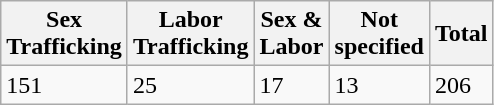<table class="wikitable sortable mw-collapsible">
<tr>
<th class="headerSort" tabindex="0" role="columnheader button" title="Sort ascending">Sex<br>Trafficking</th>
<th class="headerSort" tabindex="0" role="columnheader button" title="Sort ascending">Labor<br>Trafficking</th>
<th class="headerSort" tabindex="0" role="columnheader button" title="Sort ascending">Sex &<br>Labor</th>
<th class="headerSort" tabindex="0" role="columnheader button" title="Sort ascending">Not<br>specified</th>
<th class="headerSort" tabindex="0" role="columnheader button" title="Sort ascending">Total</th>
</tr>
<tr>
<td>151</td>
<td>25</td>
<td>17</td>
<td>13</td>
<td>206</td>
</tr>
</table>
